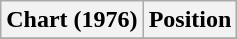<table class="wikitable plainrowheaders">
<tr>
<th scope="col">Chart (1976)</th>
<th scope="col">Position</th>
</tr>
<tr>
</tr>
</table>
